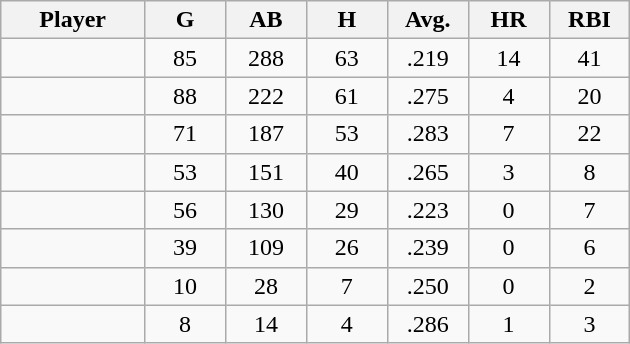<table class="wikitable sortable">
<tr>
<th bgcolor="#DDDDFF" width="16%">Player</th>
<th bgcolor="#DDDDFF" width="9%">G</th>
<th bgcolor="#DDDDFF" width="9%">AB</th>
<th bgcolor="#DDDDFF" width="9%">H</th>
<th bgcolor="#DDDDFF" width="9%">Avg.</th>
<th bgcolor="#DDDDFF" width="9%">HR</th>
<th bgcolor="#DDDDFF" width="9%">RBI</th>
</tr>
<tr align="center">
<td></td>
<td>85</td>
<td>288</td>
<td>63</td>
<td>.219</td>
<td>14</td>
<td>41</td>
</tr>
<tr align="center">
<td></td>
<td>88</td>
<td>222</td>
<td>61</td>
<td>.275</td>
<td>4</td>
<td>20</td>
</tr>
<tr align="center">
<td></td>
<td>71</td>
<td>187</td>
<td>53</td>
<td>.283</td>
<td>7</td>
<td>22</td>
</tr>
<tr align="center">
<td></td>
<td>53</td>
<td>151</td>
<td>40</td>
<td>.265</td>
<td>3</td>
<td>8</td>
</tr>
<tr align="center">
<td></td>
<td>56</td>
<td>130</td>
<td>29</td>
<td>.223</td>
<td>0</td>
<td>7</td>
</tr>
<tr align="center">
<td></td>
<td>39</td>
<td>109</td>
<td>26</td>
<td>.239</td>
<td>0</td>
<td>6</td>
</tr>
<tr align="center">
<td></td>
<td>10</td>
<td>28</td>
<td>7</td>
<td>.250</td>
<td>0</td>
<td>2</td>
</tr>
<tr align="center">
<td></td>
<td>8</td>
<td>14</td>
<td>4</td>
<td>.286</td>
<td>1</td>
<td>3</td>
</tr>
</table>
